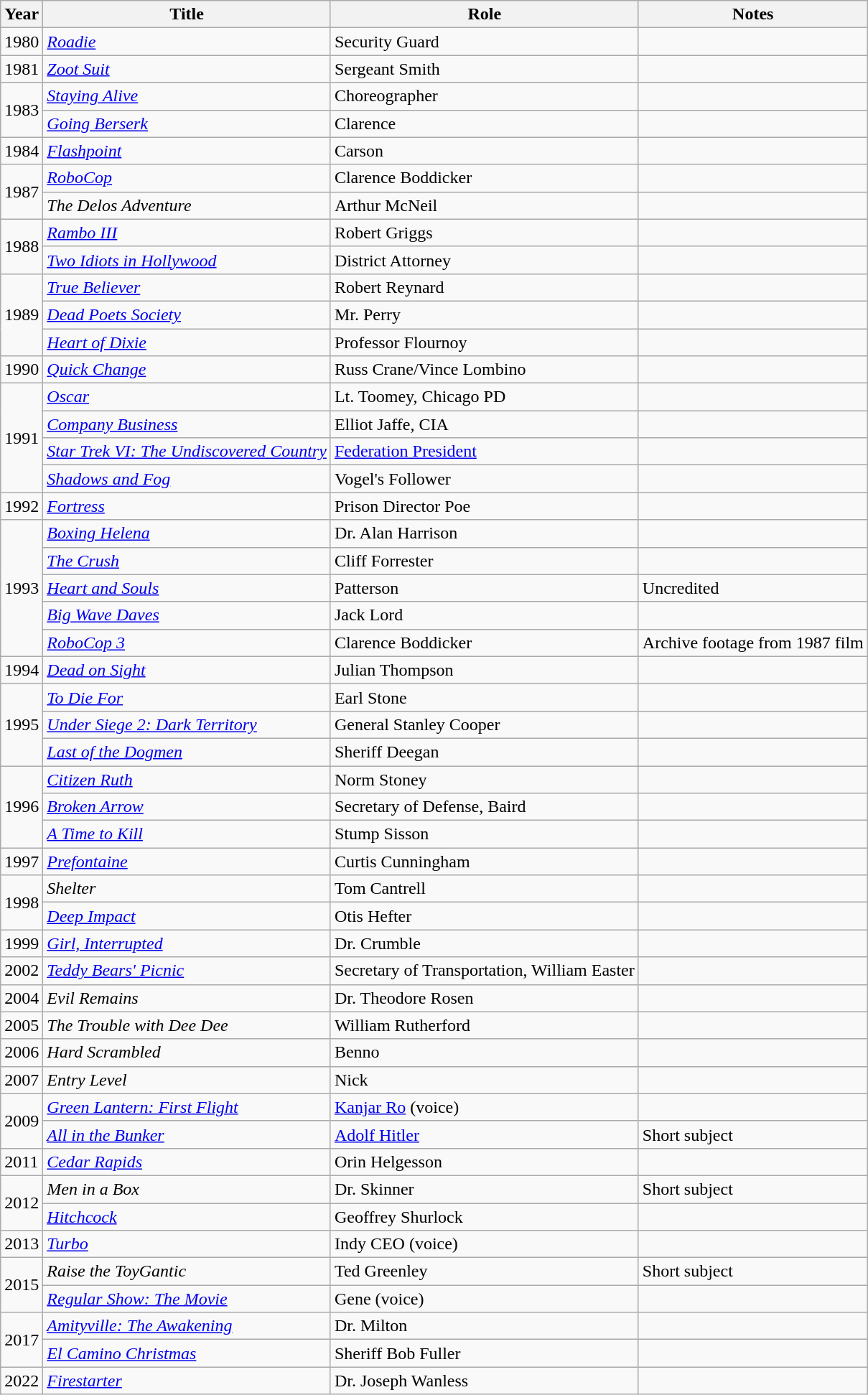<table class="wikitable sortable">
<tr>
<th>Year</th>
<th>Title</th>
<th>Role</th>
<th class="unsortable">Notes</th>
</tr>
<tr>
<td>1980</td>
<td><em><a href='#'>Roadie</a></em></td>
<td>Security Guard</td>
<td></td>
</tr>
<tr>
<td>1981</td>
<td><em><a href='#'>Zoot Suit</a></em></td>
<td>Sergeant Smith</td>
<td></td>
</tr>
<tr>
<td rowspan=2>1983</td>
<td><em><a href='#'>Staying Alive</a></em></td>
<td>Choreographer</td>
<td></td>
</tr>
<tr>
<td><em><a href='#'>Going Berserk</a></em></td>
<td>Clarence</td>
<td></td>
</tr>
<tr>
<td>1984</td>
<td><em><a href='#'>Flashpoint</a></em></td>
<td>Carson</td>
<td></td>
</tr>
<tr>
<td rowspan=2>1987</td>
<td><em><a href='#'>RoboCop</a></em></td>
<td>Clarence Boddicker</td>
<td></td>
</tr>
<tr>
<td><em>The Delos Adventure</em></td>
<td>Arthur McNeil</td>
<td></td>
</tr>
<tr>
<td rowspan=2>1988</td>
<td><em><a href='#'>Rambo III</a></em></td>
<td>Robert Griggs</td>
<td></td>
</tr>
<tr>
<td><em><a href='#'>Two Idiots in Hollywood</a></em></td>
<td>District Attorney</td>
<td></td>
</tr>
<tr>
<td rowspan=3>1989</td>
<td><em><a href='#'>True Believer</a></em></td>
<td>Robert Reynard</td>
<td></td>
</tr>
<tr>
<td><em><a href='#'>Dead Poets Society</a></em></td>
<td>Mr. Perry</td>
<td></td>
</tr>
<tr>
<td><em><a href='#'>Heart of Dixie</a></em></td>
<td>Professor Flournoy</td>
<td></td>
</tr>
<tr>
<td>1990</td>
<td><em><a href='#'>Quick Change</a></em></td>
<td>Russ Crane/Vince Lombino</td>
<td></td>
</tr>
<tr>
<td rowspan=4>1991</td>
<td><em><a href='#'>Oscar</a></em></td>
<td>Lt. Toomey, Chicago PD</td>
<td></td>
</tr>
<tr>
<td><em><a href='#'>Company Business</a></em></td>
<td>Elliot Jaffe, CIA</td>
<td></td>
</tr>
<tr>
<td><em><a href='#'>Star Trek VI: The Undiscovered Country</a></em></td>
<td><a href='#'>Federation President</a></td>
<td></td>
</tr>
<tr>
<td><em><a href='#'>Shadows and Fog</a></em></td>
<td>Vogel's Follower</td>
<td></td>
</tr>
<tr>
<td>1992</td>
<td><em><a href='#'>Fortress</a></em></td>
<td>Prison Director Poe</td>
<td></td>
</tr>
<tr>
<td rowspan=5>1993</td>
<td><em><a href='#'>Boxing Helena</a></em></td>
<td>Dr. Alan Harrison</td>
<td></td>
</tr>
<tr>
<td><em><a href='#'>The Crush</a></em></td>
<td>Cliff Forrester</td>
<td></td>
</tr>
<tr>
<td><em><a href='#'>Heart and Souls</a></em></td>
<td>Patterson</td>
<td>Uncredited</td>
</tr>
<tr>
<td><em><a href='#'>Big Wave Daves</a></em></td>
<td>Jack Lord</td>
<td></td>
</tr>
<tr>
<td><em><a href='#'>RoboCop 3</a></em></td>
<td>Clarence Boddicker</td>
<td>Archive footage from 1987 film</td>
</tr>
<tr>
<td>1994</td>
<td><em><a href='#'>Dead on Sight</a></em></td>
<td>Julian Thompson</td>
<td></td>
</tr>
<tr>
<td rowspan=3>1995</td>
<td><em><a href='#'>To Die For</a></em></td>
<td>Earl Stone</td>
<td></td>
</tr>
<tr>
<td><em><a href='#'>Under Siege 2: Dark Territory</a></em></td>
<td>General Stanley Cooper</td>
<td></td>
</tr>
<tr>
<td><em><a href='#'>Last of the Dogmen</a></em></td>
<td>Sheriff Deegan</td>
<td></td>
</tr>
<tr>
<td rowspan=3>1996</td>
<td><em><a href='#'>Citizen Ruth</a></em></td>
<td>Norm Stoney</td>
<td></td>
</tr>
<tr>
<td><em><a href='#'>Broken Arrow</a></em></td>
<td>Secretary of Defense, Baird</td>
<td></td>
</tr>
<tr>
<td><em><a href='#'>A Time to Kill</a></em></td>
<td>Stump Sisson</td>
<td></td>
</tr>
<tr>
<td>1997</td>
<td><em><a href='#'>Prefontaine</a></em></td>
<td>Curtis Cunningham</td>
<td></td>
</tr>
<tr>
<td rowspan=2>1998</td>
<td><em>Shelter</em></td>
<td>Tom Cantrell</td>
<td></td>
</tr>
<tr>
<td><em><a href='#'>Deep Impact</a></em></td>
<td>Otis Hefter</td>
<td></td>
</tr>
<tr>
<td>1999</td>
<td><em><a href='#'>Girl, Interrupted</a></em></td>
<td>Dr. Crumble</td>
<td></td>
</tr>
<tr>
<td>2002</td>
<td><em><a href='#'>Teddy Bears' Picnic</a></em></td>
<td>Secretary of Transportation, William Easter</td>
<td></td>
</tr>
<tr>
<td>2004</td>
<td><em>Evil Remains</em></td>
<td>Dr. Theodore Rosen</td>
<td></td>
</tr>
<tr>
<td>2005</td>
<td><em>The Trouble with Dee Dee</em></td>
<td>William Rutherford</td>
<td></td>
</tr>
<tr>
<td>2006</td>
<td><em>Hard Scrambled</em></td>
<td>Benno</td>
<td></td>
</tr>
<tr>
<td>2007</td>
<td><em>Entry Level</em></td>
<td>Nick</td>
<td></td>
</tr>
<tr>
<td rowspan=2>2009</td>
<td><em><a href='#'>Green Lantern: First Flight</a></em></td>
<td><a href='#'>Kanjar Ro</a> (voice)</td>
<td></td>
</tr>
<tr>
<td><em><a href='#'>All in the Bunker</a></em></td>
<td><a href='#'>Adolf Hitler</a></td>
<td>Short subject</td>
</tr>
<tr>
<td>2011</td>
<td><em><a href='#'>Cedar Rapids</a></em></td>
<td>Orin Helgesson</td>
<td></td>
</tr>
<tr>
<td rowspan=2>2012</td>
<td><em>Men in a Box</em></td>
<td>Dr. Skinner</td>
<td>Short subject</td>
</tr>
<tr>
<td><em><a href='#'>Hitchcock</a></em></td>
<td>Geoffrey Shurlock</td>
<td></td>
</tr>
<tr>
<td>2013</td>
<td><em><a href='#'>Turbo</a></em></td>
<td>Indy CEO (voice)</td>
<td></td>
</tr>
<tr>
<td rowspan=2>2015</td>
<td><em>Raise the ToyGantic</em></td>
<td>Ted Greenley</td>
<td>Short subject</td>
</tr>
<tr>
<td><em><a href='#'>Regular Show: The Movie</a></em></td>
<td>Gene (voice)</td>
<td></td>
</tr>
<tr>
<td rowspan=2>2017</td>
<td><em><a href='#'>Amityville: The Awakening</a></em></td>
<td>Dr. Milton</td>
<td></td>
</tr>
<tr>
<td><em><a href='#'>El Camino Christmas</a></em></td>
<td>Sheriff Bob Fuller</td>
<td></td>
</tr>
<tr>
<td>2022</td>
<td><em><a href='#'>Firestarter</a></em></td>
<td>Dr. Joseph Wanless</td>
<td></td>
</tr>
</table>
